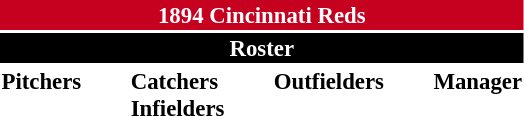<table class="toccolours" style="font-size: 95%;">
<tr>
<th colspan="10" style="background-color: #c6011f; color: white; text-align: center;">1894 Cincinnati Reds</th>
</tr>
<tr>
<td colspan="10" style="background-color: black; color: white; text-align: center;"><strong>Roster</strong></td>
</tr>
<tr>
<td valign="top"><strong>Pitchers</strong><br>










</td>
<td width="25px"></td>
<td valign="top"><strong>Catchers</strong><br>



<strong>Infielders</strong>





</td>
<td width="25px"></td>
<td valign="top"><strong>Outfielders</strong><br>



</td>
<td width="25px"></td>
<td valign="top"><strong>Manager</strong><br></td>
</tr>
</table>
